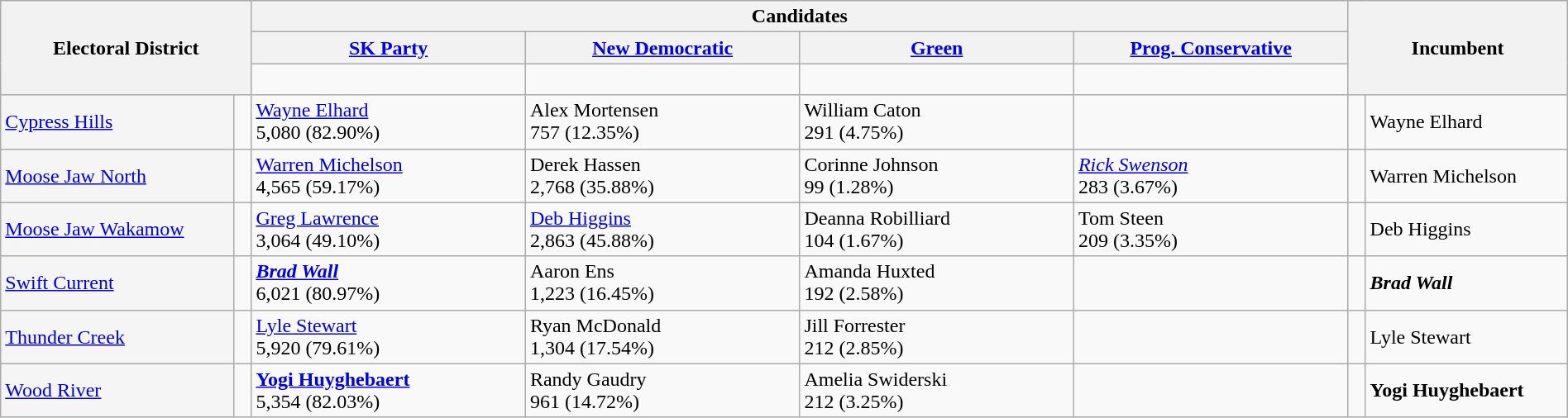<table class="wikitable" style="width:100%;">
<tr>
<th style="width:16%;" rowspan="3" colspan="2">Electoral District</th>
<th colspan=4>Candidates</th>
<th style="width:14%;" rowspan="3" colspan="2">Incumbent</th>
</tr>
<tr>
<th style="width:17.5%;"><a href='#'>SK Party</a></th>
<th style="width:17.5%;"><a href='#'>New Democratic</a></th>
<th style="width:17.5%;"><a href='#'>Green</a></th>
<th style="width:17.5%;"><a href='#'>Prog. Conservative</a></th>
</tr>
<tr>
<td width=17.5% > </td>
<td width=17.5% > </td>
<td width=17.5% > </td>
<td width=17.5% > </td>
</tr>
<tr>
<td style="background:whitesmoke;"><a href='#'>Cypress Hills</a></td>
<td> </td>
<td><a href='#'>Wayne Elhard</a> <br>5,080 (82.90%)</td>
<td>Alex Mortensen <br>757 (12.35%)</td>
<td>William Caton <br>291 (4.75%)</td>
<td></td>
<td> </td>
<td>Wayne Elhard</td>
</tr>
<tr>
<td style="background:whitesmoke;"><a href='#'>Moose Jaw North</a></td>
<td> </td>
<td><a href='#'>Warren Michelson</a> <br>4,565 (59.17%)</td>
<td>Derek Hassen <br>2,768 (35.88%)</td>
<td>Corinne Johnson <br>99 (1.28%)</td>
<td><em><a href='#'>Rick Swenson</a></em> <br>283 (3.67%)</td>
<td> </td>
<td>Warren Michelson</td>
</tr>
<tr>
<td style="background:whitesmoke;"><a href='#'>Moose Jaw Wakamow</a></td>
<td> </td>
<td><a href='#'>Greg Lawrence</a> <br>3,064 (49.10%)</td>
<td><a href='#'>Deb Higgins</a> <br>2,863 (45.88%)</td>
<td>Deanna Robilliard <br>104 (1.67%)</td>
<td>Tom Steen <br>209 (3.35%)</td>
<td> </td>
<td>Deb Higgins</td>
</tr>
<tr>
<td style="background:whitesmoke;"><a href='#'>Swift Current</a></td>
<td> </td>
<td><strong><em><a href='#'>Brad Wall</a></em></strong> <br>6,021 (80.97%)</td>
<td>Aaron Ens <br>1,223 (16.45%)</td>
<td>Amanda Huxted <br>192 (2.58%)</td>
<td></td>
<td> </td>
<td><strong><em>Brad Wall</em></strong></td>
</tr>
<tr>
<td style="background:whitesmoke;"><a href='#'>Thunder Creek</a></td>
<td> </td>
<td><a href='#'>Lyle Stewart</a> <br>5,920 (79.61%)</td>
<td>Ryan McDonald <br>1,304 (17.54%)</td>
<td>Jill Forrester <br>212 (2.85%)</td>
<td></td>
<td> </td>
<td>Lyle Stewart</td>
</tr>
<tr>
<td style="background:whitesmoke;"><a href='#'>Wood River</a></td>
<td> </td>
<td><strong><a href='#'>Yogi Huyghebaert</a></strong> <br>5,354 (82.03%)</td>
<td>Randy Gaudry <br>961 (14.72%)</td>
<td>Amelia Swiderski <br>212 (3.25%)</td>
<td></td>
<td> </td>
<td><strong>Yogi Huyghebaert</strong></td>
</tr>
</table>
